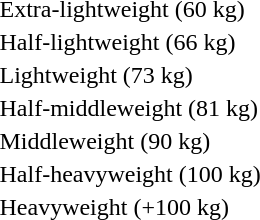<table>
<tr>
<td rowspan=2>Extra-lightweight (60 kg) <br> </td>
<td rowspan=2></td>
<td rowspan=2></td>
<td></td>
</tr>
<tr>
<td></td>
</tr>
<tr>
<td rowspan=2>Half-lightweight (66 kg) <br> </td>
<td rowspan=2></td>
<td rowspan=2></td>
<td></td>
</tr>
<tr>
<td></td>
</tr>
<tr>
<td rowspan=2>Lightweight (73 kg) <br> </td>
<td rowspan=2></td>
<td rowspan=2></td>
<td></td>
</tr>
<tr>
<td></td>
</tr>
<tr>
<td rowspan=2>Half-middleweight (81 kg) <br> </td>
<td rowspan=2></td>
<td rowspan=2></td>
<td></td>
</tr>
<tr>
<td></td>
</tr>
<tr>
<td rowspan=2>Middleweight (90 kg) <br> </td>
<td rowspan=2></td>
<td rowspan=2></td>
<td></td>
</tr>
<tr>
<td></td>
</tr>
<tr>
<td rowspan=2>Half-heavyweight (100 kg) <br> </td>
<td rowspan=2></td>
<td rowspan=2></td>
<td></td>
</tr>
<tr>
<td></td>
</tr>
<tr>
<td rowspan=2>Heavyweight (+100 kg) <br> </td>
<td rowspan=2></td>
<td rowspan=2></td>
<td></td>
</tr>
<tr>
<td></td>
</tr>
</table>
